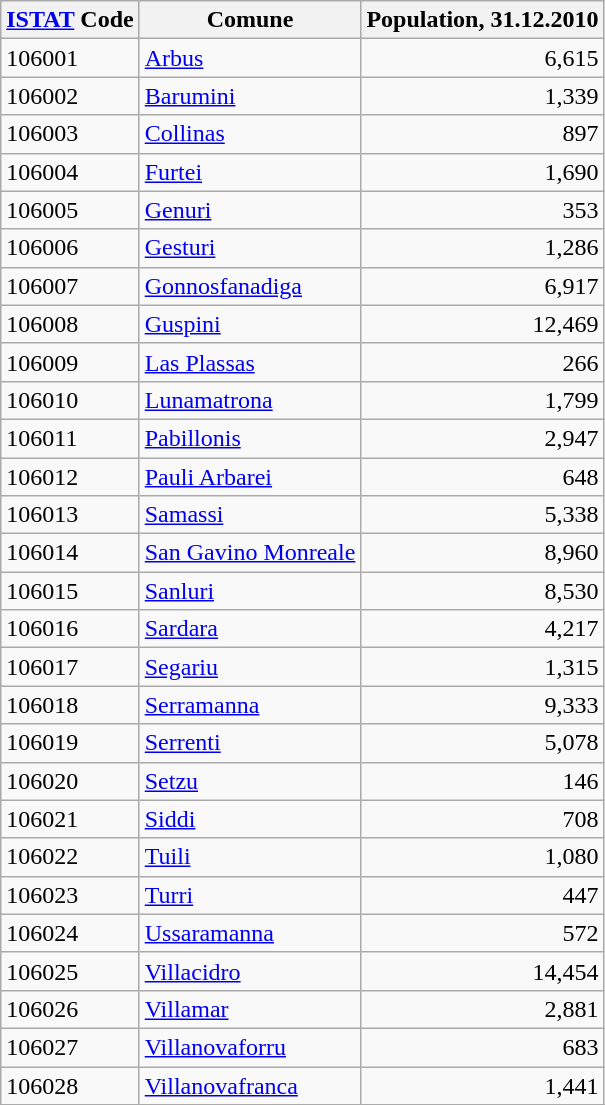<table class="wikitable sortable">
<tr>
<th><a href='#'>ISTAT</a> Code</th>
<th>Comune</th>
<th>Population, 31.12.2010</th>
</tr>
<tr>
<td>106001</td>
<td><a href='#'>Arbus</a></td>
<td align="right">6,615</td>
</tr>
<tr>
<td>106002</td>
<td><a href='#'>Barumini</a></td>
<td align="right">1,339</td>
</tr>
<tr>
<td>106003</td>
<td><a href='#'>Collinas</a></td>
<td align="right">897</td>
</tr>
<tr>
<td>106004</td>
<td><a href='#'>Furtei</a></td>
<td align="right">1,690</td>
</tr>
<tr>
<td>106005</td>
<td><a href='#'>Genuri</a></td>
<td align="right">353</td>
</tr>
<tr>
<td>106006</td>
<td><a href='#'>Gesturi</a></td>
<td align="right">1,286</td>
</tr>
<tr>
<td>106007</td>
<td><a href='#'>Gonnosfanadiga</a></td>
<td align="right">6,917</td>
</tr>
<tr>
<td>106008</td>
<td><a href='#'>Guspini</a></td>
<td align="right">12,469</td>
</tr>
<tr>
<td>106009</td>
<td><a href='#'>Las Plassas</a></td>
<td align="right">266</td>
</tr>
<tr>
<td>106010</td>
<td><a href='#'>Lunamatrona</a></td>
<td align="right">1,799</td>
</tr>
<tr>
<td>106011</td>
<td><a href='#'>Pabillonis</a></td>
<td align="right">2,947</td>
</tr>
<tr>
<td>106012</td>
<td><a href='#'>Pauli Arbarei</a></td>
<td align="right">648</td>
</tr>
<tr>
<td>106013</td>
<td><a href='#'>Samassi</a></td>
<td align="right">5,338</td>
</tr>
<tr>
<td>106014</td>
<td><a href='#'>San Gavino Monreale</a></td>
<td align="right">8,960</td>
</tr>
<tr>
<td>106015</td>
<td><a href='#'>Sanluri</a></td>
<td align="right">8,530</td>
</tr>
<tr>
<td>106016</td>
<td><a href='#'>Sardara</a></td>
<td align="right">4,217</td>
</tr>
<tr>
<td>106017</td>
<td><a href='#'>Segariu</a></td>
<td align="right">1,315</td>
</tr>
<tr>
<td>106018</td>
<td><a href='#'>Serramanna</a></td>
<td align="right">9,333</td>
</tr>
<tr>
<td>106019</td>
<td><a href='#'>Serrenti</a></td>
<td align="right">5,078</td>
</tr>
<tr>
<td>106020</td>
<td><a href='#'>Setzu</a></td>
<td align="right">146</td>
</tr>
<tr>
<td>106021</td>
<td><a href='#'>Siddi</a></td>
<td align="right">708</td>
</tr>
<tr>
<td>106022</td>
<td><a href='#'>Tuili</a></td>
<td align="right">1,080</td>
</tr>
<tr>
<td>106023</td>
<td><a href='#'>Turri</a></td>
<td align="right">447</td>
</tr>
<tr>
<td>106024</td>
<td><a href='#'>Ussaramanna</a></td>
<td align="right">572</td>
</tr>
<tr>
<td>106025</td>
<td><a href='#'>Villacidro</a></td>
<td align="right">14,454</td>
</tr>
<tr>
<td>106026</td>
<td><a href='#'>Villamar</a></td>
<td align="right">2,881</td>
</tr>
<tr>
<td>106027</td>
<td><a href='#'>Villanovaforru</a></td>
<td align="right">683</td>
</tr>
<tr>
<td>106028</td>
<td><a href='#'>Villanovafranca</a></td>
<td align="right">1,441</td>
</tr>
<tr>
</tr>
</table>
